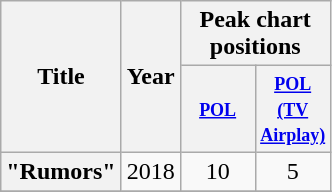<table class="wikitable plainrowheaders" style="text-align:center;">
<tr>
<th scope="col" rowspan=2>Title</th>
<th scope="col" rowspan=2>Year</th>
<th scope="col" colspan=2>Peak chart positions</th>
</tr>
<tr>
<th scope="col" style="width:3em;font-size:90%;"><small><a href='#'>POL</a></small><br></th>
<th scope="col" style="width:3em;font-size:90%;"><small><a href='#'>POL (TV Airplay)</a></small><br></th>
</tr>
<tr>
<th scope="row">"Rumors"<br></th>
<td>2018</td>
<td>10</td>
<td>5</td>
</tr>
<tr>
</tr>
</table>
